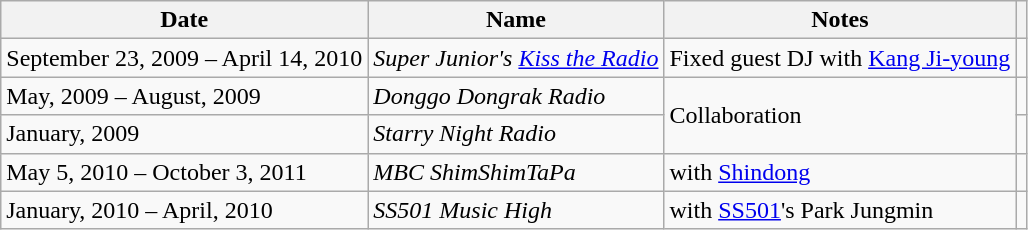<table class="wikitable">
<tr>
<th>Date</th>
<th>Name</th>
<th scope="col">Notes</th>
<th scope="col" class="unsortable"></th>
</tr>
<tr>
<td>September 23, 2009 – April 14, 2010</td>
<td><em>Super Junior's <a href='#'>Kiss the Radio</a></em></td>
<td>Fixed guest DJ with <a href='#'>Kang Ji-young</a></td>
<td></td>
</tr>
<tr>
<td>May, 2009 – August, 2009</td>
<td><em>Donggo Dongrak Radio</em></td>
<td rowspan="2">Collaboration</td>
<td></td>
</tr>
<tr>
<td>January, 2009</td>
<td><em>Starry Night Radio</em></td>
<td></td>
</tr>
<tr>
<td>May 5, 2010 –  October 3, 2011</td>
<td><em>MBC ShimShimTaPa</em></td>
<td>with <a href='#'>Shindong</a></td>
<td></td>
</tr>
<tr>
<td>January, 2010 – April, 2010</td>
<td><em>SS501 Music High</em></td>
<td>with <a href='#'>SS501</a>'s Park Jungmin</td>
<td></td>
</tr>
</table>
